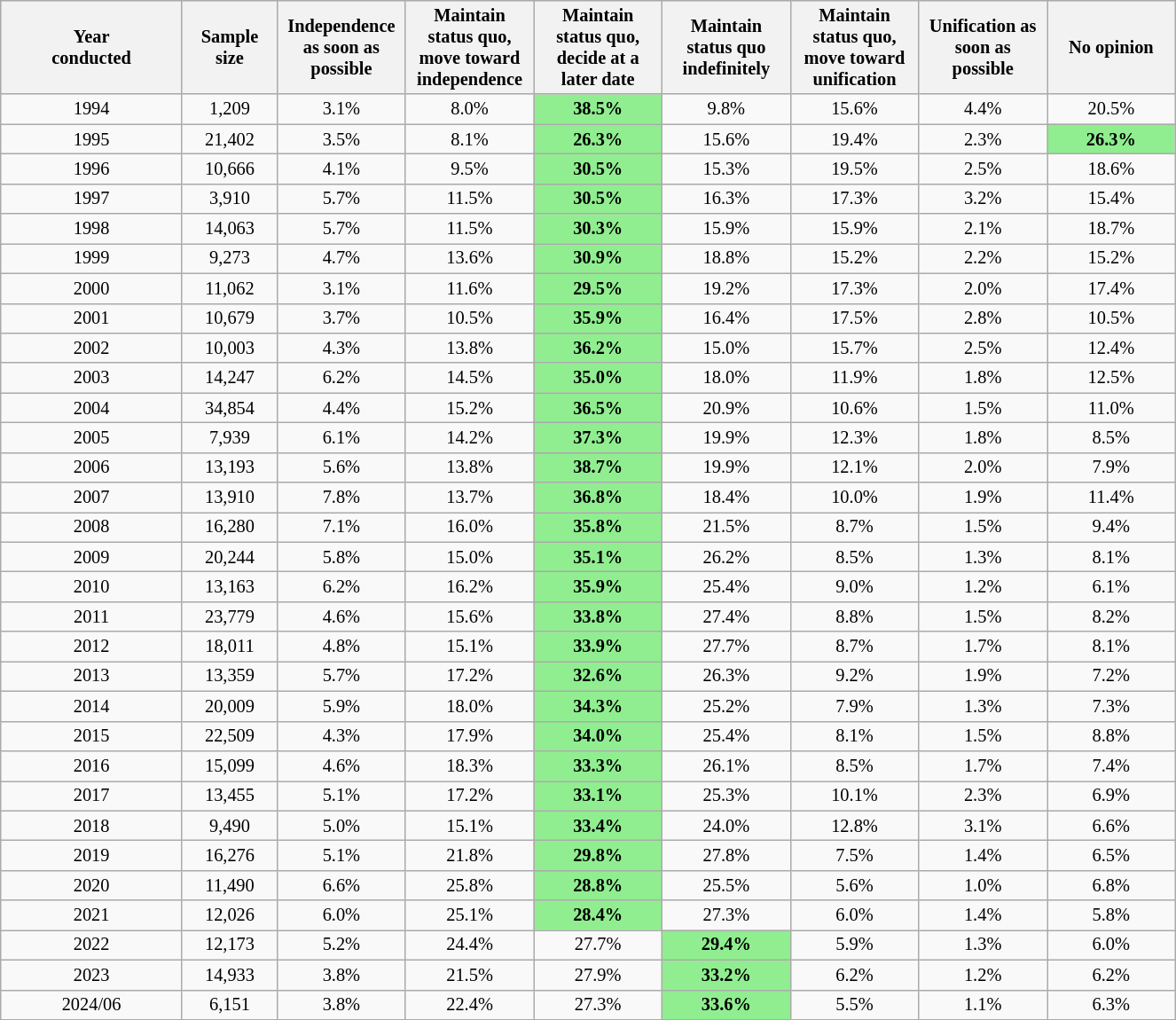<table class="wikitable mw-datatable" style="text-align:center; font-size:85%; line-height:16px; margin-bottom:0">
<tr style="height:42px; background:#E9E9E9">
<th style="width:130px">Year<br>conducted</th>
<th style="width:65px">Sample size</th>
<th style="width:90px">Independence as soon as possible</th>
<th style="width:90px">Maintain status quo, move toward independence</th>
<th style="width:90px">Maintain status quo, decide at a later date</th>
<th style="width:90px">Maintain status quo indefinitely</th>
<th style="width:90px">Maintain status quo, move toward unification</th>
<th style="width:90px">Unification as soon as possible</th>
<th style="width:90px">No opinion</th>
</tr>
<tr>
<td>1994</td>
<td>1,209</td>
<td>3.1%</td>
<td>8.0%</td>
<td style="background:LightGreen"><strong>38.5%</strong></td>
<td>9.8%</td>
<td>15.6%</td>
<td>4.4%</td>
<td>20.5%</td>
</tr>
<tr>
<td>1995</td>
<td>21,402</td>
<td>3.5%</td>
<td>8.1%</td>
<td style="background:LightGreen"><strong>26.3%</strong></td>
<td>15.6%</td>
<td>19.4%</td>
<td>2.3%</td>
<td style="background:LightGreen"><strong>26.3%</strong></td>
</tr>
<tr>
<td>1996</td>
<td>10,666</td>
<td>4.1%</td>
<td>9.5%</td>
<td style="background:LightGreen"><strong>30.5%</strong></td>
<td>15.3%</td>
<td>19.5%</td>
<td>2.5%</td>
<td>18.6%</td>
</tr>
<tr>
<td>1997</td>
<td>3,910</td>
<td>5.7%</td>
<td>11.5%</td>
<td style="background:LightGreen"><strong>30.5%</strong></td>
<td>16.3%</td>
<td>17.3%</td>
<td>3.2%</td>
<td>15.4%</td>
</tr>
<tr>
<td>1998</td>
<td>14,063</td>
<td>5.7%</td>
<td>11.5%</td>
<td style="background:LightGreen"><strong>30.3%</strong></td>
<td>15.9%</td>
<td>15.9%</td>
<td>2.1%</td>
<td>18.7%</td>
</tr>
<tr>
<td>1999</td>
<td>9,273</td>
<td>4.7%</td>
<td>13.6%</td>
<td style="background:LightGreen"><strong>30.9%</strong></td>
<td>18.8%</td>
<td>15.2%</td>
<td>2.2%</td>
<td>15.2%</td>
</tr>
<tr>
<td>2000</td>
<td>11,062</td>
<td>3.1%</td>
<td>11.6%</td>
<td style="background:LightGreen"><strong>29.5%</strong></td>
<td>19.2%</td>
<td>17.3%</td>
<td>2.0%</td>
<td>17.4%</td>
</tr>
<tr>
<td>2001</td>
<td>10,679</td>
<td>3.7%</td>
<td>10.5%</td>
<td style="background:LightGreen"><strong>35.9%</strong></td>
<td>16.4%</td>
<td>17.5%</td>
<td>2.8%</td>
<td>10.5%</td>
</tr>
<tr>
<td>2002</td>
<td>10,003</td>
<td>4.3%</td>
<td>13.8%</td>
<td style="background:LightGreen"><strong>36.2%</strong></td>
<td>15.0%</td>
<td>15.7%</td>
<td>2.5%</td>
<td>12.4%</td>
</tr>
<tr>
<td>2003</td>
<td>14,247</td>
<td>6.2%</td>
<td>14.5%</td>
<td style="background:LightGreen"><strong>35.0%</strong></td>
<td>18.0%</td>
<td>11.9%</td>
<td>1.8%</td>
<td>12.5%</td>
</tr>
<tr>
<td>2004</td>
<td>34,854</td>
<td>4.4%</td>
<td>15.2%</td>
<td style="background:LightGreen"><strong>36.5%</strong></td>
<td>20.9%</td>
<td>10.6%</td>
<td>1.5%</td>
<td>11.0%</td>
</tr>
<tr>
<td>2005</td>
<td>7,939</td>
<td>6.1%</td>
<td>14.2%</td>
<td style="background:LightGreen"><strong>37.3%</strong></td>
<td>19.9%</td>
<td>12.3%</td>
<td>1.8%</td>
<td>8.5%</td>
</tr>
<tr>
<td>2006</td>
<td>13,193</td>
<td>5.6%</td>
<td>13.8%</td>
<td style="background:LightGreen"><strong>38.7%</strong></td>
<td>19.9%</td>
<td>12.1%</td>
<td>2.0%</td>
<td>7.9%</td>
</tr>
<tr>
<td>2007</td>
<td>13,910</td>
<td>7.8%</td>
<td>13.7%</td>
<td style="background:LightGreen"><strong>36.8%</strong></td>
<td>18.4%</td>
<td>10.0%</td>
<td>1.9%</td>
<td>11.4%</td>
</tr>
<tr>
<td>2008</td>
<td>16,280</td>
<td>7.1%</td>
<td>16.0%</td>
<td style="background:LightGreen"><strong>35.8%</strong></td>
<td>21.5%</td>
<td>8.7%</td>
<td>1.5%</td>
<td>9.4%</td>
</tr>
<tr>
<td>2009</td>
<td>20,244</td>
<td>5.8%</td>
<td>15.0%</td>
<td style="background:LightGreen"><strong>35.1%</strong></td>
<td>26.2%</td>
<td>8.5%</td>
<td>1.3%</td>
<td>8.1%</td>
</tr>
<tr>
<td>2010</td>
<td>13,163</td>
<td>6.2%</td>
<td>16.2%</td>
<td style="background:LightGreen"><strong>35.9%</strong></td>
<td>25.4%</td>
<td>9.0%</td>
<td>1.2%</td>
<td>6.1%</td>
</tr>
<tr>
<td>2011</td>
<td>23,779</td>
<td>4.6%</td>
<td>15.6%</td>
<td style="background:LightGreen"><strong>33.8%</strong></td>
<td>27.4%</td>
<td>8.8%</td>
<td>1.5%</td>
<td>8.2%</td>
</tr>
<tr>
<td>2012</td>
<td>18,011</td>
<td>4.8%</td>
<td>15.1%</td>
<td style="background:LightGreen"><strong>33.9%</strong></td>
<td>27.7%</td>
<td>8.7%</td>
<td>1.7%</td>
<td>8.1%</td>
</tr>
<tr>
<td>2013</td>
<td>13,359</td>
<td>5.7%</td>
<td>17.2%</td>
<td style="background:LightGreen"><strong>32.6%</strong></td>
<td>26.3%</td>
<td>9.2%</td>
<td>1.9%</td>
<td>7.2%</td>
</tr>
<tr>
<td>2014</td>
<td>20,009</td>
<td>5.9%</td>
<td>18.0%</td>
<td style="background:LightGreen"><strong>34.3%</strong></td>
<td>25.2%</td>
<td>7.9%</td>
<td>1.3%</td>
<td>7.3%</td>
</tr>
<tr>
<td>2015</td>
<td>22,509</td>
<td>4.3%</td>
<td>17.9%</td>
<td style="background:LightGreen"><strong>34.0%</strong></td>
<td>25.4%</td>
<td>8.1%</td>
<td>1.5%</td>
<td>8.8%</td>
</tr>
<tr>
<td>2016</td>
<td>15,099</td>
<td>4.6%</td>
<td>18.3%</td>
<td style="background:LightGreen"><strong>33.3%</strong></td>
<td>26.1%</td>
<td>8.5%</td>
<td>1.7%</td>
<td>7.4%</td>
</tr>
<tr>
<td>2017</td>
<td>13,455</td>
<td>5.1%</td>
<td>17.2%</td>
<td style="background:LightGreen"><strong>33.1%</strong></td>
<td>25.3%</td>
<td>10.1%</td>
<td>2.3%</td>
<td>6.9%</td>
</tr>
<tr>
<td>2018</td>
<td>9,490</td>
<td>5.0%</td>
<td>15.1%</td>
<td style="background:LightGreen"><strong>33.4%</strong></td>
<td>24.0%</td>
<td>12.8%</td>
<td>3.1%</td>
<td>6.6%</td>
</tr>
<tr>
<td>2019</td>
<td>16,276</td>
<td>5.1%</td>
<td>21.8%</td>
<td style="background:LightGreen"><strong>29.8%</strong></td>
<td>27.8%</td>
<td>7.5%</td>
<td>1.4%</td>
<td>6.5%</td>
</tr>
<tr>
<td>2020</td>
<td>11,490</td>
<td>6.6%</td>
<td>25.8%</td>
<td style="background:LightGreen"><strong>28.8%</strong></td>
<td>25.5%</td>
<td>5.6%</td>
<td>1.0%</td>
<td>6.8%</td>
</tr>
<tr>
<td>2021</td>
<td>12,026</td>
<td>6.0%</td>
<td>25.1%</td>
<td style="background:LightGreen"><strong>28.4%</strong></td>
<td>27.3%</td>
<td>6.0%</td>
<td>1.4%</td>
<td>5.8%</td>
</tr>
<tr>
<td>2022</td>
<td>12,173</td>
<td>5.2%</td>
<td>24.4%</td>
<td>27.7%</td>
<td style="background:LightGreen"><strong>29.4%</strong></td>
<td>5.9%</td>
<td>1.3%</td>
<td>6.0%</td>
</tr>
<tr>
<td>2023</td>
<td>14,933</td>
<td>3.8%</td>
<td>21.5%</td>
<td>27.9%</td>
<td style="background:LightGreen"><strong>33.2%</strong></td>
<td>6.2%</td>
<td>1.2%</td>
<td>6.2%</td>
</tr>
<tr>
<td>2024/06</td>
<td>6,151</td>
<td>3.8%</td>
<td>22.4%</td>
<td>27.3%</td>
<td style="background:LightGreen"><strong>33.6%</strong></td>
<td>5.5%</td>
<td>1.1%</td>
<td>6.3%</td>
</tr>
</table>
